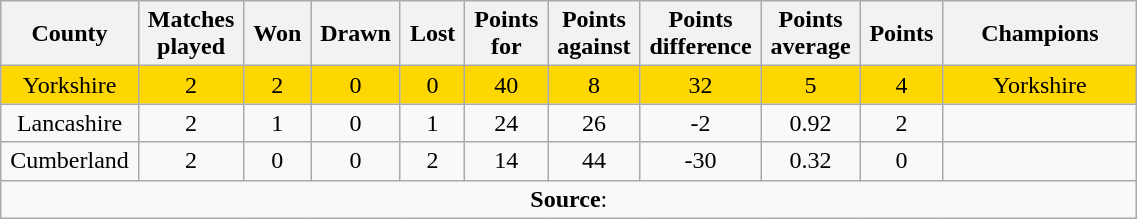<table class="wikitable plainrowheaders" style="text-align: center; width: 60%">
<tr>
<th scope="col" style="width: 5%;">County</th>
<th scope="col" style="width: 5%;">Matches played</th>
<th scope="col" style="width: 5%;">Won</th>
<th scope="col" style="width: 5%;">Drawn</th>
<th scope="col" style="width: 5%;">Lost</th>
<th scope="col" style="width: 5%;">Points for</th>
<th scope="col" style="width: 5%;">Points against</th>
<th scope="col" style="width: 5%;">Points difference</th>
<th scope="col" style="width: 5%;">Points average</th>
<th scope="col" style="width: 5%;">Points</th>
<th scope="col" style="width: 15%;">Champions</th>
</tr>
<tr style="background: gold;">
<td>Yorkshire</td>
<td>2</td>
<td>2</td>
<td>0</td>
<td>0</td>
<td>40</td>
<td>8</td>
<td>32</td>
<td>5</td>
<td>4</td>
<td>Yorkshire</td>
</tr>
<tr>
<td>Lancashire</td>
<td>2</td>
<td>1</td>
<td>0</td>
<td>1</td>
<td>24</td>
<td>26</td>
<td>-2</td>
<td>0.92</td>
<td>2</td>
<td></td>
</tr>
<tr>
<td>Cumberland</td>
<td>2</td>
<td>0</td>
<td>0</td>
<td>2</td>
<td>14</td>
<td>44</td>
<td>-30</td>
<td>0.32</td>
<td>0</td>
<td></td>
</tr>
<tr>
<td colspan="11"><strong>Source</strong>:</td>
</tr>
</table>
